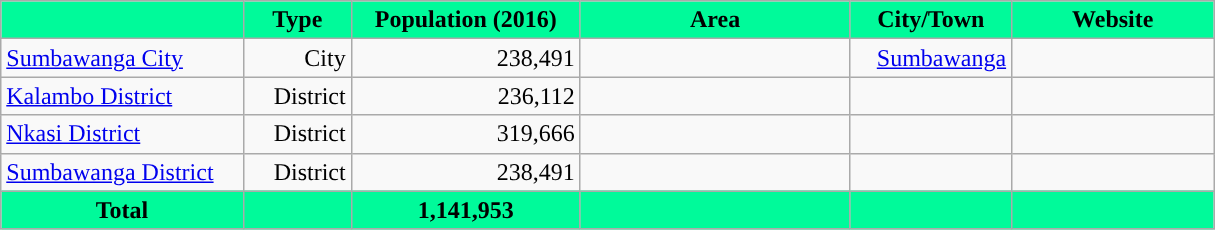<table class="wikitable sortable" style="text-align:right">
<tr>
<th style="width: 18%;background-color:MediumSpringGreen"" class=unsortable></th>
<th scope=col style="width: 8%;background-color:MediumSpringGreen"">Type</th>
<th scope=col style="width: 17%;background-color:MediumSpringGreen">Population (2016)</th>
<th scope=col style="width: 20%;background-color:MediumSpringGreen"">Area</th>
<th scope=col style="width: 12%;background-color:MediumSpringGreen" class=unsortable>City/Town</th>
<th scope=col style="width: 15%;background-color:MediumSpringGreen" class=unsortable>Website</th>
</tr>
<tr>
<td style="text-align:left;"><a href='#'>Sumbawanga City</a></td>
<td>City</td>
<td>238,491</td>
<td></td>
<td><a href='#'>Sumbawanga</a></td>
<td></td>
</tr>
<tr>
<td style="text-align:left;"><a href='#'>Kalambo District</a></td>
<td>District</td>
<td>236,112</td>
<td></td>
<td></td>
<td></td>
</tr>
<tr>
<td style="text-align:left;"><a href='#'>Nkasi District</a></td>
<td>District</td>
<td>319,666</td>
<td></td>
<td></td>
<td></td>
</tr>
<tr>
<td style="text-align:left;"><a href='#'>Sumbawanga District</a></td>
<td>District</td>
<td>238,491</td>
<td></td>
<td></td>
<td></td>
</tr>
<tr>
<th style="background-color:MediumSpringGreen">Total</th>
<th style="background-color:MediumSpringGreen"></th>
<th style="background-color:MediumSpringGreen">1,141,953</th>
<th style="background-color:MediumSpringGreen"></th>
<th style="background-color:MediumSpringGreen"></th>
<th style="background-color:MediumSpringGreen"></th>
</tr>
</table>
